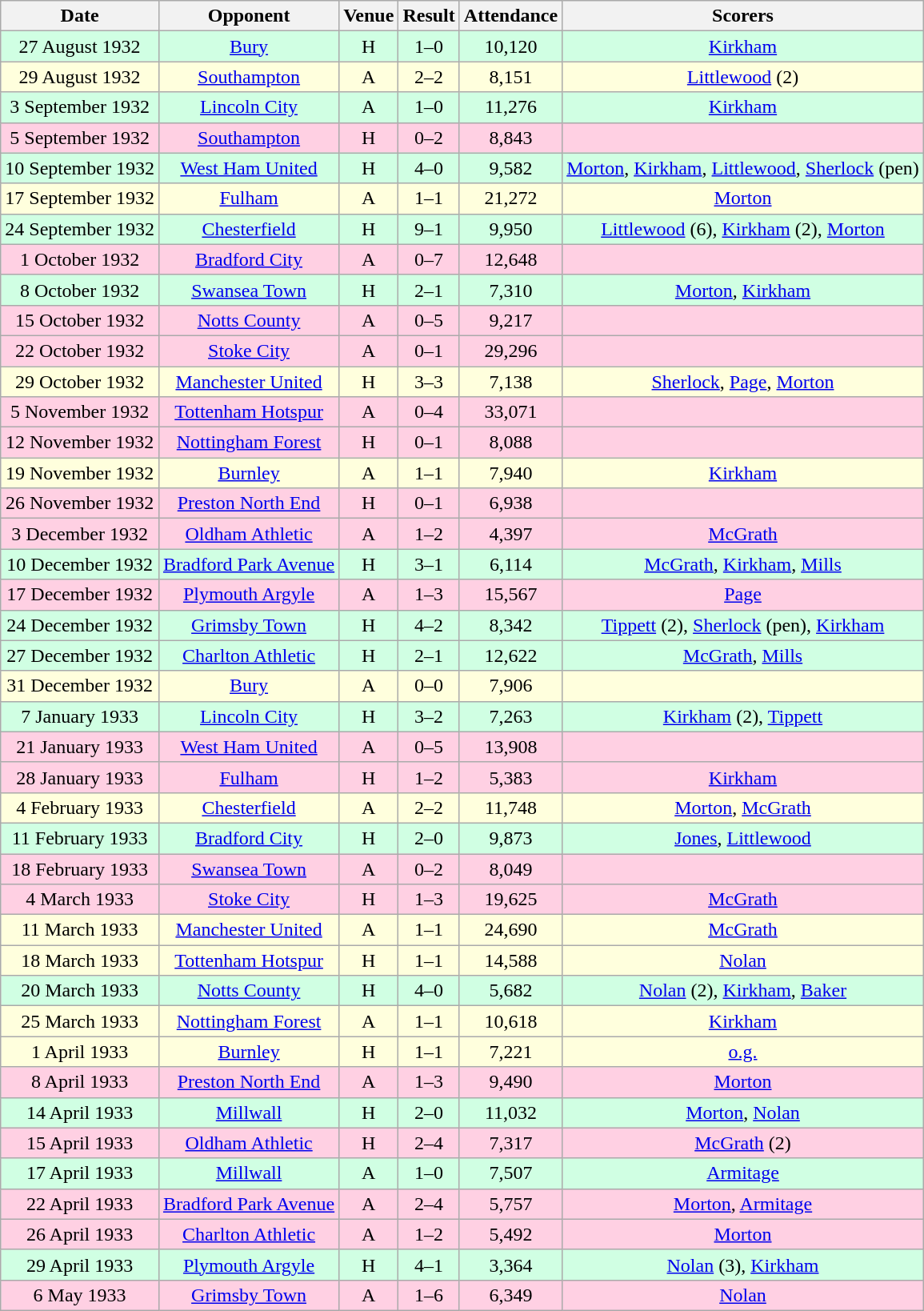<table class="wikitable sortable" style="text-align:center;">
<tr>
<th>Date</th>
<th>Opponent</th>
<th>Venue</th>
<th>Result</th>
<th>Attendance</th>
<th>Scorers</th>
</tr>
<tr style="background:#d0ffe3;">
<td>27 August 1932</td>
<td><a href='#'>Bury</a></td>
<td>H</td>
<td>1–0</td>
<td>10,120</td>
<td><a href='#'>Kirkham</a></td>
</tr>
<tr style="background:#ffd;">
<td>29 August 1932</td>
<td><a href='#'>Southampton</a></td>
<td>A</td>
<td>2–2</td>
<td>8,151</td>
<td><a href='#'>Littlewood</a> (2)</td>
</tr>
<tr style="background:#d0ffe3;">
<td>3 September 1932</td>
<td><a href='#'>Lincoln City</a></td>
<td>A</td>
<td>1–0</td>
<td>11,276</td>
<td><a href='#'>Kirkham</a></td>
</tr>
<tr style="background:#ffd0e3;">
<td>5 September 1932</td>
<td><a href='#'>Southampton</a></td>
<td>H</td>
<td>0–2</td>
<td>8,843</td>
<td></td>
</tr>
<tr style="background:#d0ffe3;">
<td>10 September 1932</td>
<td><a href='#'>West Ham United</a></td>
<td>H</td>
<td>4–0</td>
<td>9,582</td>
<td><a href='#'>Morton</a>, <a href='#'>Kirkham</a>, <a href='#'>Littlewood</a>, <a href='#'>Sherlock</a> (pen)</td>
</tr>
<tr style="background:#ffd;">
<td>17 September 1932</td>
<td><a href='#'>Fulham</a></td>
<td>A</td>
<td>1–1</td>
<td>21,272</td>
<td><a href='#'>Morton</a></td>
</tr>
<tr style="background:#d0ffe3;">
<td>24 September 1932</td>
<td><a href='#'>Chesterfield</a></td>
<td>H</td>
<td>9–1</td>
<td>9,950</td>
<td><a href='#'>Littlewood</a> (6), <a href='#'>Kirkham</a> (2), <a href='#'>Morton</a></td>
</tr>
<tr style="background:#ffd0e3;">
<td>1 October 1932</td>
<td><a href='#'>Bradford City</a></td>
<td>A</td>
<td>0–7</td>
<td>12,648</td>
<td></td>
</tr>
<tr style="background:#d0ffe3;">
<td>8 October 1932</td>
<td><a href='#'>Swansea Town</a></td>
<td>H</td>
<td>2–1</td>
<td>7,310</td>
<td><a href='#'>Morton</a>, <a href='#'>Kirkham</a></td>
</tr>
<tr style="background:#ffd0e3;">
<td>15 October 1932</td>
<td><a href='#'>Notts County</a></td>
<td>A</td>
<td>0–5</td>
<td>9,217</td>
<td></td>
</tr>
<tr style="background:#ffd0e3;">
<td>22 October 1932</td>
<td><a href='#'>Stoke City</a></td>
<td>A</td>
<td>0–1</td>
<td>29,296</td>
<td></td>
</tr>
<tr style="background:#ffd;">
<td>29 October 1932</td>
<td><a href='#'>Manchester United</a></td>
<td>H</td>
<td>3–3</td>
<td>7,138</td>
<td><a href='#'>Sherlock</a>, <a href='#'>Page</a>, <a href='#'>Morton</a></td>
</tr>
<tr style="background:#ffd0e3;">
<td>5 November 1932</td>
<td><a href='#'>Tottenham Hotspur</a></td>
<td>A</td>
<td>0–4</td>
<td>33,071</td>
<td></td>
</tr>
<tr style="background:#ffd0e3;">
<td>12 November 1932</td>
<td><a href='#'>Nottingham Forest</a></td>
<td>H</td>
<td>0–1</td>
<td>8,088</td>
<td></td>
</tr>
<tr style="background:#ffd;">
<td>19 November 1932</td>
<td><a href='#'>Burnley</a></td>
<td>A</td>
<td>1–1</td>
<td>7,940</td>
<td><a href='#'>Kirkham</a></td>
</tr>
<tr style="background:#ffd0e3;">
<td>26 November 1932</td>
<td><a href='#'>Preston North End</a></td>
<td>H</td>
<td>0–1</td>
<td>6,938</td>
<td></td>
</tr>
<tr style="background:#ffd0e3;">
<td>3 December 1932</td>
<td><a href='#'>Oldham Athletic</a></td>
<td>A</td>
<td>1–2</td>
<td>4,397</td>
<td><a href='#'>McGrath</a></td>
</tr>
<tr style="background:#d0ffe3;">
<td>10 December 1932</td>
<td><a href='#'>Bradford Park Avenue</a></td>
<td>H</td>
<td>3–1</td>
<td>6,114</td>
<td><a href='#'>McGrath</a>, <a href='#'>Kirkham</a>, <a href='#'>Mills</a></td>
</tr>
<tr style="background:#ffd0e3;">
<td>17 December 1932</td>
<td><a href='#'>Plymouth Argyle</a></td>
<td>A</td>
<td>1–3</td>
<td>15,567</td>
<td><a href='#'>Page</a></td>
</tr>
<tr style="background:#d0ffe3;">
<td>24 December 1932</td>
<td><a href='#'>Grimsby Town</a></td>
<td>H</td>
<td>4–2</td>
<td>8,342</td>
<td><a href='#'>Tippett</a> (2), <a href='#'>Sherlock</a> (pen), <a href='#'>Kirkham</a></td>
</tr>
<tr style="background:#d0ffe3;">
<td>27 December 1932</td>
<td><a href='#'>Charlton Athletic</a></td>
<td>H</td>
<td>2–1</td>
<td>12,622</td>
<td><a href='#'>McGrath</a>, <a href='#'>Mills</a></td>
</tr>
<tr style="background:#ffd;">
<td>31 December 1932</td>
<td><a href='#'>Bury</a></td>
<td>A</td>
<td>0–0</td>
<td>7,906</td>
<td></td>
</tr>
<tr style="background:#d0ffe3;">
<td>7 January 1933</td>
<td><a href='#'>Lincoln City</a></td>
<td>H</td>
<td>3–2</td>
<td>7,263</td>
<td><a href='#'>Kirkham</a> (2), <a href='#'>Tippett</a></td>
</tr>
<tr style="background:#ffd0e3;">
<td>21 January 1933</td>
<td><a href='#'>West Ham United</a></td>
<td>A</td>
<td>0–5</td>
<td>13,908</td>
<td></td>
</tr>
<tr style="background:#ffd0e3;">
<td>28 January 1933</td>
<td><a href='#'>Fulham</a></td>
<td>H</td>
<td>1–2</td>
<td>5,383</td>
<td><a href='#'>Kirkham</a></td>
</tr>
<tr style="background:#ffd;">
<td>4 February 1933</td>
<td><a href='#'>Chesterfield</a></td>
<td>A</td>
<td>2–2</td>
<td>11,748</td>
<td><a href='#'>Morton</a>, <a href='#'>McGrath</a></td>
</tr>
<tr style="background:#d0ffe3;">
<td>11 February 1933</td>
<td><a href='#'>Bradford City</a></td>
<td>H</td>
<td>2–0</td>
<td>9,873</td>
<td><a href='#'>Jones</a>, <a href='#'>Littlewood</a></td>
</tr>
<tr style="background:#ffd0e3;">
<td>18 February 1933</td>
<td><a href='#'>Swansea Town</a></td>
<td>A</td>
<td>0–2</td>
<td>8,049</td>
<td></td>
</tr>
<tr style="background:#ffd0e3;">
<td>4 March 1933</td>
<td><a href='#'>Stoke City</a></td>
<td>H</td>
<td>1–3</td>
<td>19,625</td>
<td><a href='#'>McGrath</a></td>
</tr>
<tr style="background:#ffd;">
<td>11 March 1933</td>
<td><a href='#'>Manchester United</a></td>
<td>A</td>
<td>1–1</td>
<td>24,690</td>
<td><a href='#'>McGrath</a></td>
</tr>
<tr style="background:#ffd;">
<td>18 March 1933</td>
<td><a href='#'>Tottenham Hotspur</a></td>
<td>H</td>
<td>1–1</td>
<td>14,588</td>
<td><a href='#'>Nolan</a></td>
</tr>
<tr style="background:#d0ffe3;">
<td>20 March 1933</td>
<td><a href='#'>Notts County</a></td>
<td>H</td>
<td>4–0</td>
<td>5,682</td>
<td><a href='#'>Nolan</a> (2), <a href='#'>Kirkham</a>, <a href='#'>Baker</a></td>
</tr>
<tr style="background:#ffd;">
<td>25 March 1933</td>
<td><a href='#'>Nottingham Forest</a></td>
<td>A</td>
<td>1–1</td>
<td>10,618</td>
<td><a href='#'>Kirkham</a></td>
</tr>
<tr style="background:#ffd;">
<td>1 April 1933</td>
<td><a href='#'>Burnley</a></td>
<td>H</td>
<td>1–1</td>
<td>7,221</td>
<td><a href='#'>o.g.</a></td>
</tr>
<tr style="background:#ffd0e3;">
<td>8 April 1933</td>
<td><a href='#'>Preston North End</a></td>
<td>A</td>
<td>1–3</td>
<td>9,490</td>
<td><a href='#'>Morton</a></td>
</tr>
<tr style="background:#d0ffe3;">
<td>14 April 1933</td>
<td><a href='#'>Millwall</a></td>
<td>H</td>
<td>2–0</td>
<td>11,032</td>
<td><a href='#'>Morton</a>, <a href='#'>Nolan</a></td>
</tr>
<tr style="background:#ffd0e3;">
<td>15 April 1933</td>
<td><a href='#'>Oldham Athletic</a></td>
<td>H</td>
<td>2–4</td>
<td>7,317</td>
<td><a href='#'>McGrath</a> (2)</td>
</tr>
<tr style="background:#d0ffe3;">
<td>17 April 1933</td>
<td><a href='#'>Millwall</a></td>
<td>A</td>
<td>1–0</td>
<td>7,507</td>
<td><a href='#'>Armitage</a></td>
</tr>
<tr style="background:#ffd0e3;">
<td>22 April 1933</td>
<td><a href='#'>Bradford Park Avenue</a></td>
<td>A</td>
<td>2–4</td>
<td>5,757</td>
<td><a href='#'>Morton</a>, <a href='#'>Armitage</a></td>
</tr>
<tr style="background:#ffd0e3;">
<td>26 April 1933</td>
<td><a href='#'>Charlton Athletic</a></td>
<td>A</td>
<td>1–2</td>
<td>5,492</td>
<td><a href='#'>Morton</a></td>
</tr>
<tr style="background:#d0ffe3;">
<td>29 April 1933</td>
<td><a href='#'>Plymouth Argyle</a></td>
<td>H</td>
<td>4–1</td>
<td>3,364</td>
<td><a href='#'>Nolan</a> (3), <a href='#'>Kirkham</a></td>
</tr>
<tr style="background:#ffd0e3;">
<td>6 May 1933</td>
<td><a href='#'>Grimsby Town</a></td>
<td>A</td>
<td>1–6</td>
<td>6,349</td>
<td><a href='#'>Nolan</a></td>
</tr>
</table>
